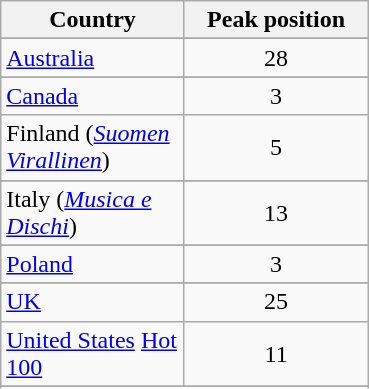<table class="wikitable sortable">
<tr>
<th width="115">Country</th>
<th width="115">Peak position</th>
</tr>
<tr>
</tr>
<tr>
<td><a href='#'>Australia</a></td>
<td align="center">28</td>
</tr>
<tr>
</tr>
<tr>
<td><a href='#'>Canada</a></td>
<td align="center">3</td>
</tr>
<tr>
<td>Finland (<a href='#'><em>Suomen Virallinen</em></a>)</td>
<td align="center">5</td>
</tr>
<tr>
</tr>
<tr>
<td>Italy (<em><a href='#'>Musica e Dischi</a></em>)</td>
<td align=center>13</td>
</tr>
<tr>
</tr>
<tr>
</tr>
<tr>
</tr>
<tr>
</tr>
<tr>
<td><a href='#'>Poland</a></td>
<td align="center">3</td>
</tr>
<tr>
</tr>
<tr>
</tr>
<tr>
<td><a href='#'>UK</a></td>
<td align="center">25</td>
</tr>
<tr>
<td><a href='#'>United States</a> <a href='#'>Hot 100</a></td>
<td align="center">11</td>
</tr>
<tr>
</tr>
<tr>
</tr>
<tr>
</tr>
<tr>
</tr>
</table>
